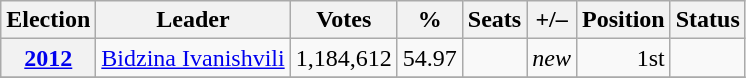<table class="wikitable" style="text-align: right;">
<tr>
<th>Election</th>
<th>Leader</th>
<th>Votes</th>
<th>%</th>
<th>Seats</th>
<th>+/–</th>
<th>Position</th>
<th>Status</th>
</tr>
<tr>
<th><a href='#'>2012</a></th>
<td align="left"><a href='#'>Bidzina Ivanishvili</a></td>
<td>1,184,612</td>
<td>54.97</td>
<td></td>
<td><em>new</em></td>
<td>1st</td>
<td></td>
</tr>
<tr>
</tr>
</table>
